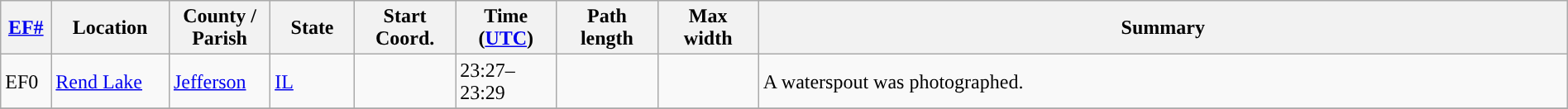<table class="wikitable sortable" style="width:100%;">
<tr>
<th scope="col"  style="width:3%; text-align:center;"><a href='#'>EF#</a></th>
<th scope="col"  style="width:7%; text-align:center;" class="unsortable">Location</th>
<th scope="col"  style="width:6%; text-align:center;" class="unsortable">County / Parish</th>
<th scope="col"  style="width:5%; text-align:center;">State</th>
<th scope="col"  style="width:6%; text-align:center;">Start Coord.</th>
<th scope="col"  style="width:6%; text-align:center;">Time (<a href='#'>UTC</a>)</th>
<th scope="col"  style="width:6%; text-align:center;">Path length</th>
<th scope="col"  style="width:6%; text-align:center;">Max width</th>
<th scope="col" class="unsortable" style="width:48%; text-align:center;">Summary</th>
</tr>
<tr>
<td>EF0</td>
<td><a href='#'>Rend Lake</a></td>
<td><a href='#'>Jefferson</a></td>
<td><a href='#'>IL</a></td>
<td></td>
<td>23:27–23:29</td>
<td></td>
<td></td>
<td>A waterspout was photographed.</td>
</tr>
<tr>
</tr>
</table>
